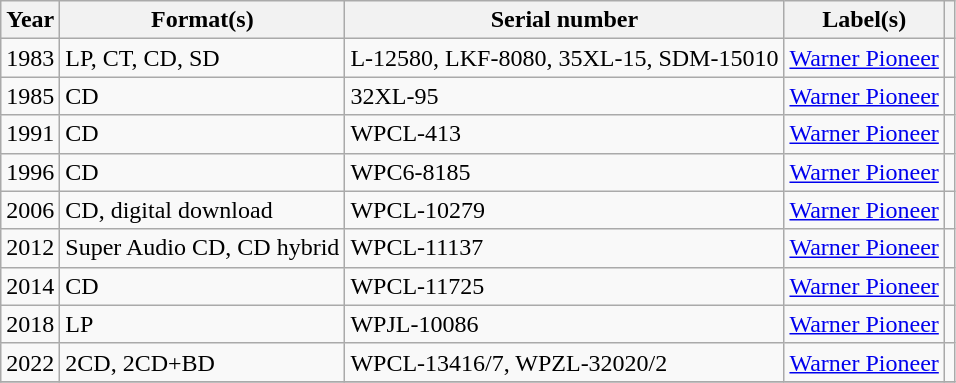<table class="wikitable sortable plainrowheaders">
<tr>
<th scope="col">Year</th>
<th scope="col">Format(s)</th>
<th scope="col">Serial number</th>
<th scope="col">Label(s)</th>
<th scope="col"></th>
</tr>
<tr>
<td>1983</td>
<td>LP, CT, CD, SD</td>
<td>L-12580, LKF-8080, 35XL-15, SDM-15010</td>
<td><a href='#'>Warner Pioneer</a></td>
<td></td>
</tr>
<tr>
<td>1985</td>
<td>CD</td>
<td>32XL-95</td>
<td><a href='#'>Warner Pioneer</a></td>
<td></td>
</tr>
<tr>
<td>1991</td>
<td>CD</td>
<td>WPCL-413</td>
<td><a href='#'>Warner Pioneer</a></td>
<td></td>
</tr>
<tr>
<td>1996</td>
<td>CD</td>
<td>WPC6-8185</td>
<td><a href='#'>Warner Pioneer</a></td>
<td></td>
</tr>
<tr>
<td>2006</td>
<td>CD, digital download</td>
<td>WPCL-10279</td>
<td><a href='#'>Warner Pioneer</a></td>
<td></td>
</tr>
<tr>
<td>2012</td>
<td>Super Audio CD, CD hybrid</td>
<td>WPCL-11137</td>
<td><a href='#'>Warner Pioneer</a></td>
<td></td>
</tr>
<tr>
<td>2014</td>
<td>CD</td>
<td>WPCL-11725</td>
<td><a href='#'>Warner Pioneer</a></td>
<td></td>
</tr>
<tr>
<td>2018</td>
<td>LP</td>
<td>WPJL-10086</td>
<td><a href='#'>Warner Pioneer</a></td>
<td></td>
</tr>
<tr>
<td>2022</td>
<td>2CD, 2CD+BD</td>
<td>WPCL-13416/7, WPZL-32020/2</td>
<td><a href='#'>Warner Pioneer</a></td>
<td></td>
</tr>
<tr>
</tr>
</table>
